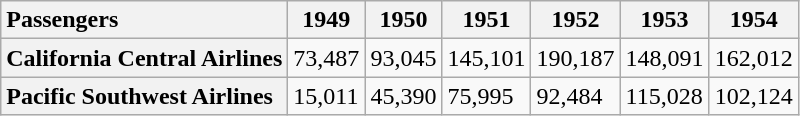<table class="wikitable plain-row-headers defaultright">
<tr>
<th scope="row" style=text-align:left>Passengers</th>
<th>1949</th>
<th>1950</th>
<th>1951</th>
<th>1952</th>
<th>1953</th>
<th>1954</th>
</tr>
<tr>
<th scope="row" style=text-align:left>California Central Airlines</th>
<td>73,487</td>
<td>93,045</td>
<td>145,101</td>
<td>190,187</td>
<td>148,091</td>
<td>162,012</td>
</tr>
<tr>
<th scope="row" style=text-align:left>Pacific Southwest Airlines</th>
<td>15,011</td>
<td>45,390</td>
<td>75,995</td>
<td>92,484</td>
<td>115,028</td>
<td>102,124</td>
</tr>
</table>
